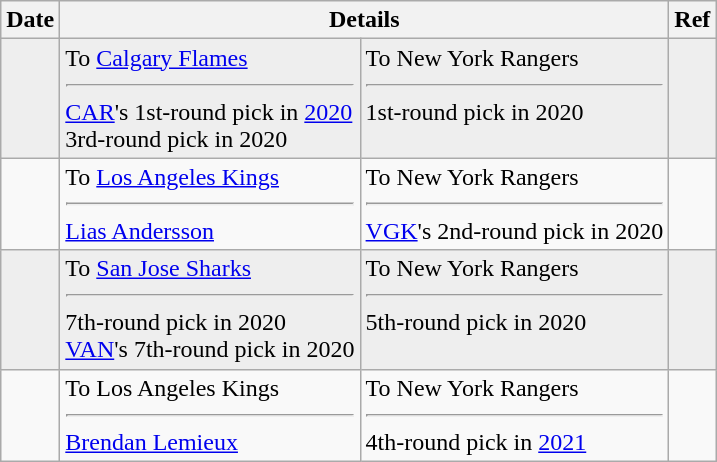<table class="wikitable">
<tr>
<th>Date</th>
<th colspan="2">Details</th>
<th>Ref</th>
</tr>
<tr style="background:#eee;">
<td></td>
<td valign="top">To <a href='#'>Calgary Flames</a><hr><a href='#'>CAR</a>'s 1st-round pick in <a href='#'>2020</a><br>3rd-round pick in 2020</td>
<td valign="top">To New York Rangers<hr>1st-round pick in 2020</td>
<td></td>
</tr>
<tr>
<td></td>
<td valign="top">To <a href='#'>Los Angeles Kings</a><hr><a href='#'>Lias Andersson</a></td>
<td valign="top">To New York Rangers<hr><a href='#'>VGK</a>'s 2nd-round pick in 2020</td>
<td></td>
</tr>
<tr style="background:#eee;">
<td></td>
<td valign="top">To <a href='#'>San Jose Sharks</a><hr>7th-round pick in 2020<br><a href='#'>VAN</a>'s 7th-round pick in 2020</td>
<td valign="top">To New York Rangers<hr>5th-round pick in 2020</td>
<td></td>
</tr>
<tr>
<td></td>
<td valign="top">To Los Angeles Kings<hr><a href='#'>Brendan Lemieux</a></td>
<td valign="top">To New York Rangers<hr>4th-round pick in <a href='#'>2021</a></td>
<td></td>
</tr>
</table>
